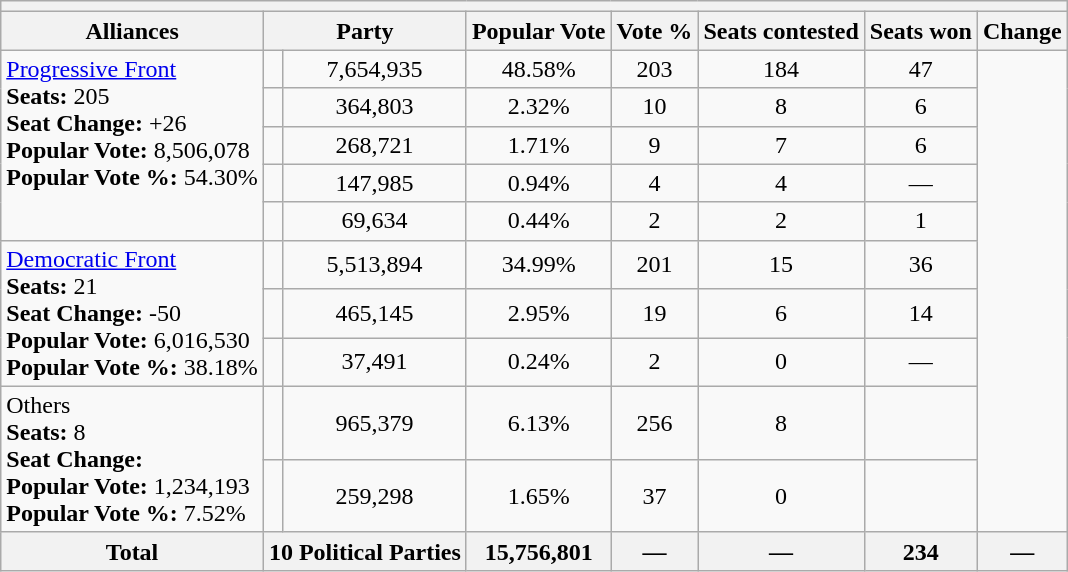<table class="wikitable">
<tr>
<th colspan=10></th>
</tr>
<tr>
<th>Alliances</th>
<th colspan="2">Party</th>
<th>Popular Vote</th>
<th>Vote %</th>
<th>Seats contested</th>
<th>Seats won</th>
<th>Change</th>
</tr>
<tr>
<td align=left rowspan=5 valign=top><a href='#'>Progressive Front</a><br><strong>Seats:</strong> 205<br><strong>Seat Change: </strong>+26<br><strong>Popular Vote:</strong> 8,506,078 <br><strong>Popular Vote %:</strong> 54.30%</td>
<td></td>
<td align=center>7,654,935</td>
<td align=center>48.58%</td>
<td align=center>203</td>
<td align=center>184</td>
<td align=center>47</td>
</tr>
<tr>
<td></td>
<td align=center>364,803</td>
<td align=center>2.32%</td>
<td align=center>10</td>
<td align=center>8</td>
<td align=center>6</td>
</tr>
<tr>
<td></td>
<td align=center>268,721</td>
<td align=center>1.71%</td>
<td align=center>9</td>
<td align=center>7</td>
<td align=center>6</td>
</tr>
<tr>
<td></td>
<td align=center>147,985</td>
<td align=center>0.94%</td>
<td align=center>4</td>
<td align=center>4</td>
<td align=center>—</td>
</tr>
<tr>
<td></td>
<td align=center>69,634</td>
<td align=center>0.44%</td>
<td align=center>2</td>
<td align=center>2</td>
<td align=center>1</td>
</tr>
<tr>
<td align=left rowspan=3 valign=top><a href='#'>Democratic Front</a><br><strong>Seats: </strong> 21  <br><strong>Seat Change: </strong>-50 <br><strong>Popular Vote:</strong> 6,016,530<br><strong>Popular Vote %:</strong> 38.18%</td>
<td></td>
<td align=center>5,513,894</td>
<td align=center>34.99%</td>
<td align=center>201</td>
<td align=center>15</td>
<td align=center>36</td>
</tr>
<tr>
<td></td>
<td align=center>465,145</td>
<td align=center>2.95%</td>
<td align=center>19</td>
<td align=center>6</td>
<td align=center>14</td>
</tr>
<tr>
<td></td>
<td align=center>37,491</td>
<td align=center>0.24%</td>
<td align=center>2</td>
<td align=center>0</td>
<td align=center>—</td>
</tr>
<tr>
<td align=left rowspan=2 valign=top>Others<br><strong>Seats:</strong> 8 <br><strong>Seat Change: </strong><br> <strong>Popular Vote:</strong> 1,234,193<br><strong>Popular Vote %:</strong> 7.52%</td>
<td></td>
<td align=center>965,379</td>
<td align=center>6.13%</td>
<td align=center>256</td>
<td align=center>8</td>
<td align=center></td>
</tr>
<tr>
<td></td>
<td align=center>259,298</td>
<td align=center>1.65%</td>
<td align=center>37</td>
<td align=center>0</td>
<td align=center></td>
</tr>
<tr>
<th>Total</th>
<th colspan="2">10 Political Parties</th>
<th>15,756,801</th>
<th>—</th>
<th>—</th>
<th>234</th>
<th>—</th>
</tr>
</table>
